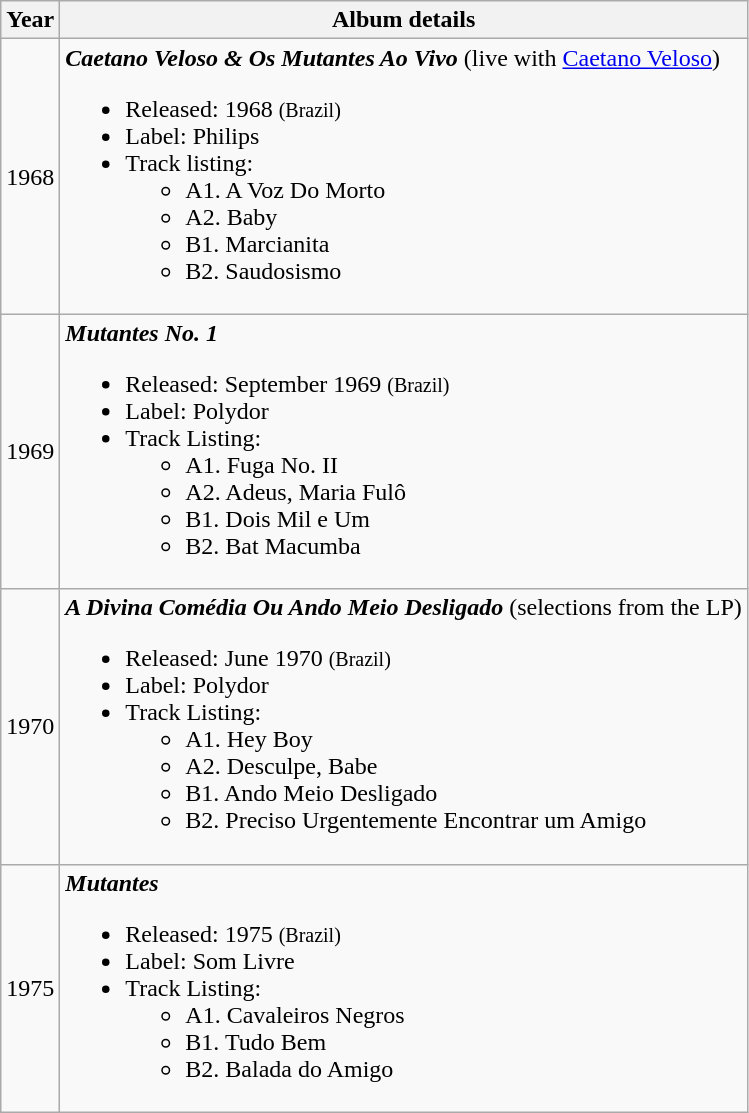<table class="wikitable">
<tr>
<th>Year</th>
<th>Album details</th>
</tr>
<tr>
<td>1968</td>
<td><strong><em>Caetano Veloso & Os Mutantes Ao Vivo</em></strong> (live with <a href='#'>Caetano Veloso</a>)<br><ul><li>Released: 1968 <small>(Brazil)</small></li><li>Label: Philips</li><li>Track listing:<ul><li>A1. A Voz Do Morto</li><li>A2. Baby</li><li>B1. Marcianita</li><li>B2. Saudosismo</li></ul></li></ul></td>
</tr>
<tr>
<td>1969</td>
<td><strong><em>Mutantes No. 1</em></strong><br><ul><li>Released: September 1969 <small>(Brazil)</small></li><li>Label: Polydor</li><li>Track Listing:<ul><li>A1. Fuga No. II</li><li>A2. Adeus, Maria Fulô</li><li>B1. Dois Mil e Um</li><li>B2. Bat Macumba</li></ul></li></ul></td>
</tr>
<tr>
<td>1970</td>
<td><strong><em>A Divina Comédia Ou Ando Meio Desligado</em></strong> (selections from the LP)<br><ul><li>Released: June 1970 <small>(Brazil)</small></li><li>Label: Polydor</li><li>Track Listing:<ul><li>A1. Hey Boy</li><li>A2. Desculpe, Babe</li><li>B1. Ando Meio Desligado</li><li>B2. Preciso Urgentemente Encontrar um Amigo</li></ul></li></ul></td>
</tr>
<tr>
<td>1975</td>
<td><strong><em>Mutantes</em></strong><br><ul><li>Released: 1975 <small>(Brazil)</small></li><li>Label: Som Livre</li><li>Track Listing:<ul><li>A1. Cavaleiros Negros</li><li>B1. Tudo Bem</li><li>B2. Balada do Amigo</li></ul></li></ul></td>
</tr>
</table>
